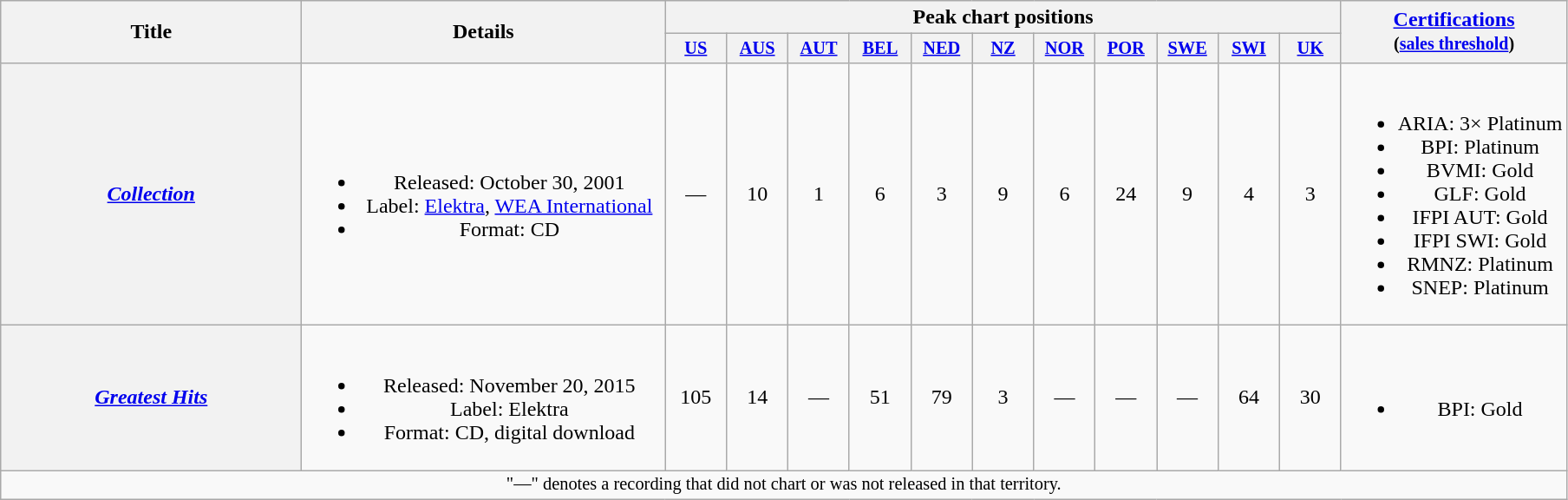<table class="wikitable plainrowheaders" style="text-align:center;">
<tr>
<th scope="col" rowspan="2" style="width:14em;">Title</th>
<th scope="col" rowspan="2" style="width:17em;">Details</th>
<th scope="col" colspan="11">Peak chart positions</th>
<th scope="col" rowspan="2"><a href='#'>Certifications</a><br><small>(<a href='#'>sales threshold</a>)</small></th>
</tr>
<tr>
<th scope="col" style="width:3em;font-size:85%;"><a href='#'>US</a><br></th>
<th scope="col" style="width:3em;font-size:85%;"><a href='#'>AUS</a><br></th>
<th scope="col" style="width:3em;font-size:85%;"><a href='#'>AUT</a><br></th>
<th scope="col" style="width:3em;font-size:85%;"><a href='#'>BEL</a><br></th>
<th scope="col" style="width:3em;font-size:85%;"><a href='#'>NED</a><br></th>
<th scope="col" style="width:3em;font-size:85%;"><a href='#'>NZ</a><br></th>
<th scope="col" style="width:3em;font-size:85%;"><a href='#'>NOR</a><br></th>
<th scope="col" style="width:3em;font-size:85%;"><a href='#'>POR</a><br></th>
<th scope="col" style="width:3em;font-size:85%;"><a href='#'>SWE</a><br></th>
<th scope="col" style="width:3em;font-size:85%;"><a href='#'>SWI</a><br></th>
<th scope="col" style="width:3em;font-size:85%;"><a href='#'>UK</a><br></th>
</tr>
<tr>
<th scope="row"><em><a href='#'>Collection</a></em></th>
<td><br><ul><li>Released: October 30, 2001</li><li>Label: <a href='#'>Elektra</a>, <a href='#'>WEA International</a></li><li>Format: CD</li></ul></td>
<td>—</td>
<td>10</td>
<td>1</td>
<td>6</td>
<td>3</td>
<td>9</td>
<td>6</td>
<td>24</td>
<td>9</td>
<td>4</td>
<td>3</td>
<td><br><ul><li>ARIA: 3× Platinum</li><li>BPI: Platinum</li><li>BVMI: Gold</li><li>GLF: Gold</li><li>IFPI AUT: Gold</li><li>IFPI SWI: Gold</li><li>RMNZ: Platinum</li><li>SNEP: Platinum</li></ul></td>
</tr>
<tr>
<th scope="row"><em><a href='#'>Greatest Hits</a></em></th>
<td><br><ul><li>Released: November 20, 2015</li><li>Label: Elektra</li><li>Format: CD, digital download</li></ul></td>
<td>105</td>
<td>14</td>
<td>—</td>
<td>51</td>
<td>79</td>
<td>3</td>
<td>—</td>
<td>—</td>
<td>—</td>
<td>64</td>
<td>30</td>
<td><br><ul><li>BPI: Gold</li></ul></td>
</tr>
<tr>
<td colspan="20" style="text-align:center; font-size:85%;">"—" denotes a recording that did not chart or was not released in that territory.</td>
</tr>
</table>
